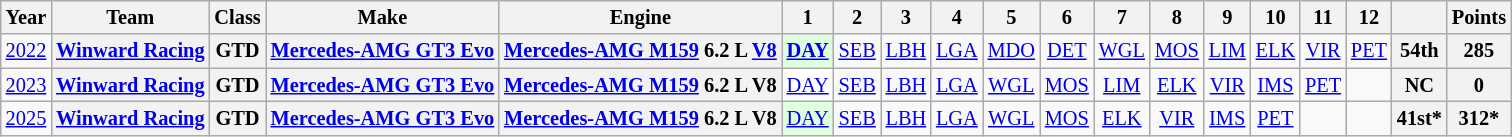<table class="wikitable" style="text-align:center; font-size:85%">
<tr>
<th>Year</th>
<th>Team</th>
<th>Class</th>
<th>Make</th>
<th>Engine</th>
<th>1</th>
<th>2</th>
<th>3</th>
<th>4</th>
<th>5</th>
<th>6</th>
<th>7</th>
<th>8</th>
<th>9</th>
<th>10</th>
<th>11</th>
<th>12</th>
<th></th>
<th>Points</th>
</tr>
<tr>
<td><a href='#'>2022</a></td>
<th nowrap><a href='#'>Winward Racing</a></th>
<th>GTD</th>
<th nowrap><a href='#'>Mercedes-AMG GT3 Evo</a></th>
<th nowrap><a href='#'>Mercedes-AMG M159</a> 6.2 L <a href='#'>V8</a></th>
<td style="background:#DFFFDF;"><strong><a href='#'>DAY</a></strong><br></td>
<td><a href='#'>SEB</a></td>
<td><a href='#'>LBH</a></td>
<td><a href='#'>LGA</a></td>
<td><a href='#'>MDO</a></td>
<td><a href='#'>DET</a></td>
<td><a href='#'>WGL</a></td>
<td><a href='#'>MOS</a></td>
<td><a href='#'>LIM</a></td>
<td><a href='#'>ELK</a></td>
<td><a href='#'>VIR</a></td>
<td><a href='#'>PET</a></td>
<th>54th</th>
<th>285</th>
</tr>
<tr>
<td><a href='#'>2023</a></td>
<th nowrap><a href='#'>Winward Racing</a></th>
<th>GTD</th>
<th nowrap><a href='#'>Mercedes-AMG GT3 Evo</a></th>
<th nowrap><a href='#'>Mercedes-AMG M159</a> 6.2 L V8</th>
<td style="background:#FFFFFF;"><a href='#'>DAY</a><br></td>
<td><a href='#'>SEB</a></td>
<td><a href='#'>LBH</a></td>
<td><a href='#'>LGA</a></td>
<td><a href='#'>WGL</a></td>
<td><a href='#'>MOS</a></td>
<td><a href='#'>LIM</a></td>
<td><a href='#'>ELK</a></td>
<td><a href='#'>VIR</a></td>
<td><a href='#'>IMS</a></td>
<td><a href='#'>PET</a></td>
<td></td>
<th>NC</th>
<th>0</th>
</tr>
<tr>
<td><a href='#'>2025</a></td>
<th><a href='#'>Winward Racing</a></th>
<th>GTD</th>
<th><a href='#'>Mercedes-AMG GT3 Evo</a></th>
<th><a href='#'>Mercedes-AMG M159</a> 6.2 L V8</th>
<td style="background:#DFFFDF;"><a href='#'>DAY</a><br></td>
<td style="background:#;"><a href='#'>SEB</a></td>
<td><a href='#'>LBH</a></td>
<td><a href='#'>LGA</a></td>
<td style="background:#;"><a href='#'>WGL</a></td>
<td><a href='#'>MOS</a></td>
<td><a href='#'>ELK</a></td>
<td><a href='#'>VIR</a></td>
<td style="background:#;"><a href='#'>IMS</a></td>
<td style="background:#;"><a href='#'>PET</a></td>
<td></td>
<td></td>
<th>41st*</th>
<th>312*</th>
</tr>
</table>
